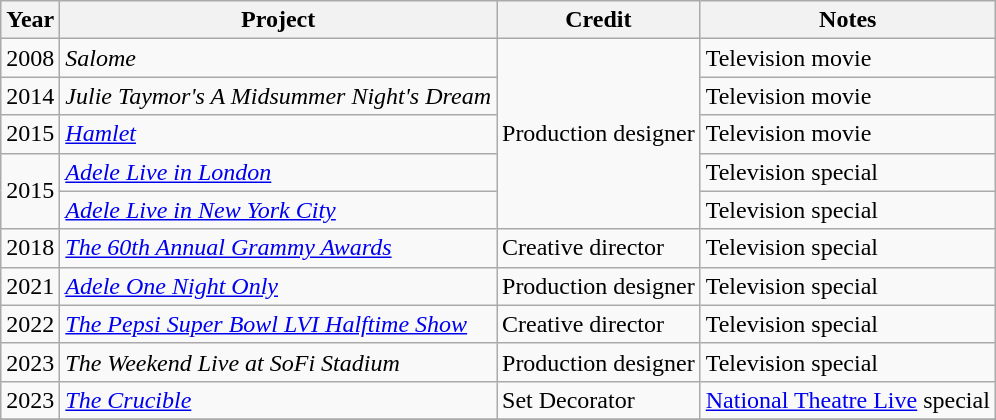<table class = "wikitable unsortable">
<tr>
<th>Year</th>
<th>Project</th>
<th>Credit</th>
<th>Notes</th>
</tr>
<tr>
<td>2008</td>
<td><em>Salome</em></td>
<td rowspan=5>Production designer</td>
<td>Television movie</td>
</tr>
<tr>
<td>2014</td>
<td><em>Julie Taymor's A Midsummer Night's Dream</em></td>
<td>Television movie</td>
</tr>
<tr>
<td>2015</td>
<td><em><a href='#'>Hamlet</a></em></td>
<td>Television movie</td>
</tr>
<tr>
<td rowspan=2>2015</td>
<td><em><a href='#'>Adele Live in London</a></em></td>
<td>Television special</td>
</tr>
<tr>
<td><em><a href='#'>Adele Live in New York City</a></em></td>
<td>Television special</td>
</tr>
<tr>
<td>2018</td>
<td><em><a href='#'>The 60th Annual Grammy Awards</a></em></td>
<td>Creative director</td>
<td>Television special</td>
</tr>
<tr>
<td>2021</td>
<td><em><a href='#'>Adele One Night Only</a></em></td>
<td>Production designer</td>
<td>Television special</td>
</tr>
<tr>
<td>2022</td>
<td><em><a href='#'>The Pepsi Super Bowl LVI Halftime Show</a></em></td>
<td>Creative director</td>
<td>Television special</td>
</tr>
<tr>
<td>2023</td>
<td><em>The Weekend Live at SoFi Stadium</em></td>
<td>Production designer</td>
<td>Television special</td>
</tr>
<tr>
<td>2023</td>
<td><em><a href='#'>The Crucible</a></em></td>
<td>Set Decorator</td>
<td><a href='#'>National Theatre Live</a> special</td>
</tr>
<tr>
</tr>
</table>
